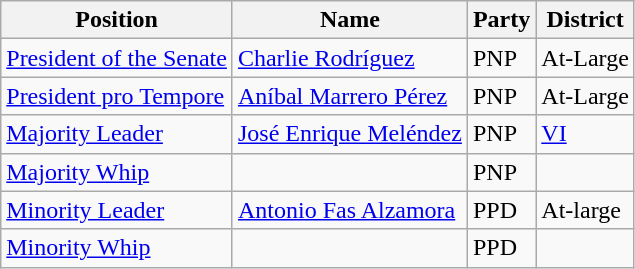<table class="wikitable sortable">
<tr>
<th>Position</th>
<th>Name</th>
<th>Party</th>
<th>District</th>
</tr>
<tr>
<td><a href='#'>President of the Senate</a></td>
<td><a href='#'>Charlie Rodríguez</a></td>
<td>PNP</td>
<td>At-Large</td>
</tr>
<tr>
<td><a href='#'>President pro Tempore</a></td>
<td><a href='#'>Aníbal Marrero Pérez</a></td>
<td>PNP</td>
<td>At-Large</td>
</tr>
<tr>
<td><a href='#'>Majority Leader</a></td>
<td><a href='#'>José Enrique Meléndez</a></td>
<td>PNP</td>
<td><a href='#'>VI</a></td>
</tr>
<tr>
<td><a href='#'>Majority Whip</a></td>
<td></td>
<td>PNP</td>
<td></td>
</tr>
<tr>
<td><a href='#'>Minority Leader</a></td>
<td><a href='#'>Antonio Fas Alzamora</a></td>
<td>PPD</td>
<td>At-large</td>
</tr>
<tr>
<td><a href='#'>Minority Whip</a></td>
<td></td>
<td>PPD</td>
<td></td>
</tr>
</table>
